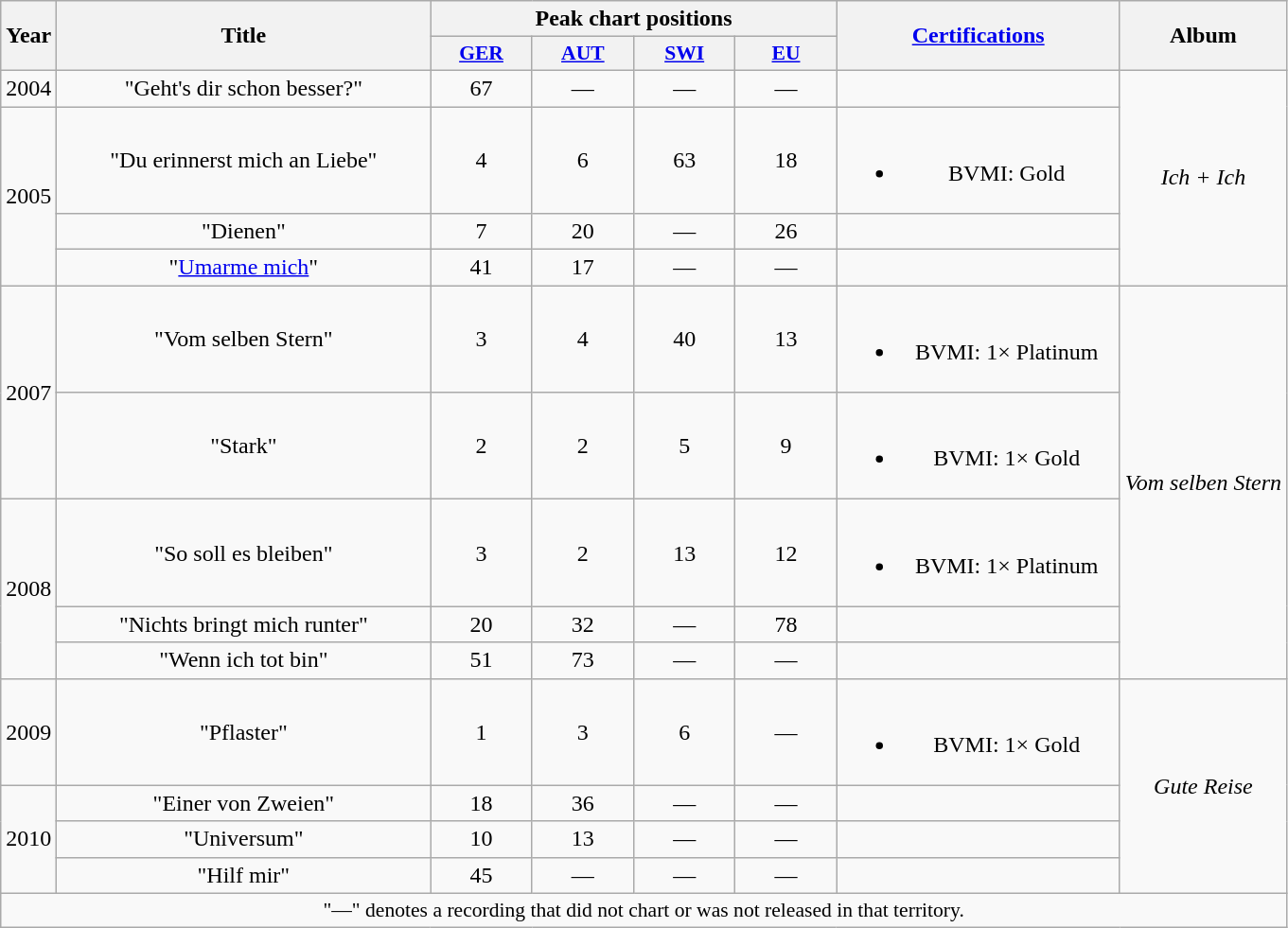<table class="wikitable plainrowheaders" style="text-align:center;" border="1">
<tr>
<th scope="col" rowspan="2">Year</th>
<th scope="col" rowspan="2" style="width:16em;">Title</th>
<th scope="col" colspan="4">Peak chart positions</th>
<th scope="col" rowspan="2" style="width:12em;"><a href='#'>Certifications</a></th>
<th scope="col" rowspan="2">Album</th>
</tr>
<tr>
<th scope="col" style="width:4.5em;font-size:90%;"><a href='#'>GER</a><br></th>
<th scope="col" style="width:4.5em;font-size:90%;"><a href='#'>AUT</a><br></th>
<th scope="col" style="width:4.5em;font-size:90%;"><a href='#'>SWI</a><br></th>
<th scope="col" style="width:4.5em;font-size:90%;"><a href='#'>EU</a><br></th>
</tr>
<tr>
<td>2004</td>
<td>"Geht's dir schon besser?"</td>
<td>67</td>
<td>—</td>
<td>—</td>
<td>—</td>
<td></td>
<td rowspan="4"><em>Ich + Ich</em></td>
</tr>
<tr>
<td rowspan="3">2005</td>
<td scope="row">"Du erinnerst mich an Liebe"</td>
<td>4</td>
<td>6</td>
<td>63</td>
<td>18</td>
<td><br><ul><li>BVMI: Gold</li></ul></td>
</tr>
<tr>
<td>"Dienen"</td>
<td>7</td>
<td>20</td>
<td>—</td>
<td>26</td>
<td></td>
</tr>
<tr>
<td>"<a href='#'>Umarme mich</a>"</td>
<td>41</td>
<td>17</td>
<td>—</td>
<td>—</td>
<td></td>
</tr>
<tr>
<td rowspan="2">2007</td>
<td>"Vom selben Stern"</td>
<td>3</td>
<td>4</td>
<td>40</td>
<td>13</td>
<td><br><ul><li>BVMI: 1× Platinum</li></ul></td>
<td rowspan="5"><em>Vom selben Stern</em></td>
</tr>
<tr>
<td scope="row">"Stark"</td>
<td>2</td>
<td>2</td>
<td>5</td>
<td>9</td>
<td><br><ul><li>BVMI: 1× Gold</li></ul></td>
</tr>
<tr>
<td rowspan=3>2008</td>
<td>"So soll es bleiben"</td>
<td>3</td>
<td>2</td>
<td>13</td>
<td>12</td>
<td><br><ul><li>BVMI: 1× Platinum</li></ul></td>
</tr>
<tr>
<td>"Nichts bringt mich runter"</td>
<td>20</td>
<td>32</td>
<td>—</td>
<td>78</td>
<td></td>
</tr>
<tr>
<td>"Wenn ich tot bin"</td>
<td>51</td>
<td>73</td>
<td>—</td>
<td>—</td>
<td></td>
</tr>
<tr>
<td>2009</td>
<td>"Pflaster"</td>
<td>1</td>
<td>3</td>
<td>6</td>
<td>—</td>
<td><br><ul><li>BVMI: 1× Gold</li></ul></td>
<td rowspan="4"><em>Gute Reise</em></td>
</tr>
<tr>
<td rowspan="3">2010</td>
<td scope="row">"Einer von Zweien"</td>
<td>18</td>
<td>36</td>
<td>—</td>
<td>—</td>
<td></td>
</tr>
<tr>
<td scope="row">"Universum"</td>
<td>10</td>
<td>13</td>
<td>—</td>
<td>—</td>
<td></td>
</tr>
<tr>
<td scope="row">"Hilf mir"</td>
<td>45</td>
<td>—</td>
<td>—</td>
<td>—</td>
<td></td>
</tr>
<tr>
<td colspan="8" style="font-size:90%">"—" denotes a recording that did not chart or was not released in that territory.</td>
</tr>
</table>
